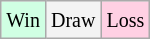<table class="wikitable">
<tr>
<td style="background-color: #d0ffe3;"><small>Win</small></td>
<td style="background-color: #f3f3f3;"><small>Draw</small></td>
<td style="background-color: #ffd0e3;"><small>Loss</small></td>
</tr>
</table>
